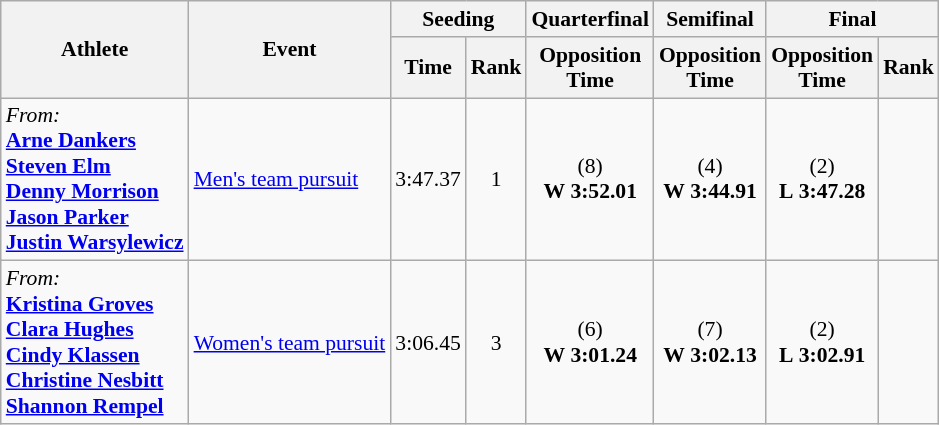<table class="wikitable" style="font-size:90%">
<tr>
<th rowspan="2">Athlete</th>
<th rowspan="2">Event</th>
<th colspan="2">Seeding</th>
<th>Quarterfinal</th>
<th>Semifinal</th>
<th colspan="2">Final</th>
</tr>
<tr>
<th>Time</th>
<th>Rank</th>
<th>Opposition <br> Time</th>
<th>Opposition <br> Time</th>
<th>Opposition <br> Time</th>
<th>Rank</th>
</tr>
<tr>
<td><em>From:</em> <br> <strong><a href='#'>Arne Dankers</a><br><a href='#'>Steven Elm</a><br><a href='#'>Denny Morrison</a><br><a href='#'>Jason Parker</a><br><a href='#'>Justin Warsylewicz</a></strong></td>
<td><a href='#'>Men's team pursuit</a></td>
<td style="text-align:center;">3:47.37</td>
<td style="text-align:center;">1 </td>
<td style="text-align:center;"> (8)<br><strong>W</strong> <strong>3:52.01</strong></td>
<td style="text-align:center;"> (4)<br><strong>W</strong> <strong>3:44.91</strong></td>
<td style="text-align:center;"> (2)<br><strong>L</strong> <strong>3:47.28</strong></td>
<td style="text-align:center;"></td>
</tr>
<tr>
<td><em>From:</em> <br> <strong><a href='#'>Kristina Groves</a><br><a href='#'>Clara Hughes</a><br><a href='#'>Cindy Klassen</a><br><a href='#'>Christine Nesbitt</a><br><a href='#'>Shannon Rempel</a></strong></td>
<td><a href='#'>Women's team pursuit</a></td>
<td style="text-align:center;">3:06.45</td>
<td style="text-align:center;">3</td>
<td style="text-align:center;"> (6)<br><strong>W</strong> <strong>3:01.24</strong></td>
<td style="text-align:center;"> (7)<br><strong>W</strong> <strong>3:02.13</strong></td>
<td style="text-align:center;"> (2)<br><strong>L</strong> <strong>3:02.91</strong></td>
<td style="text-align:center;"></td>
</tr>
</table>
